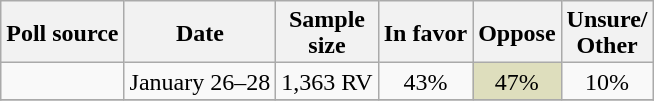<table class="wikitable sortable collapsible" style="text-align:center;line-height:17px">
<tr>
<th>Poll source</th>
<th>Date</th>
<th>Sample<br>size</th>
<th>In favor</th>
<th>Oppose</th>
<th>Unsure/<br>Other</th>
</tr>
<tr>
<td></td>
<td>January 26–28</td>
<td>1,363 RV</td>
<td>43%</td>
<td style="background:#DEDEBD;">47%</td>
<td>10%</td>
</tr>
<tr>
</tr>
</table>
